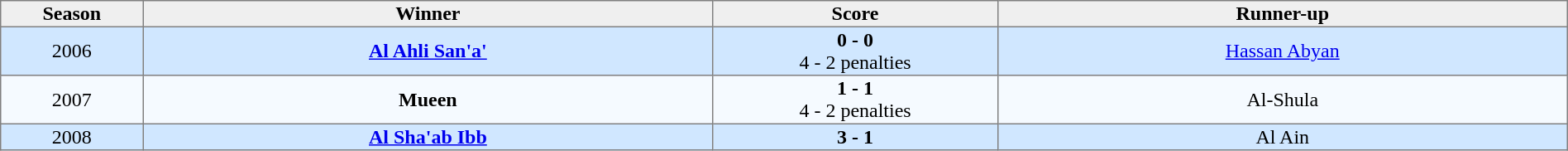<table border=1 cellpadding=1 cellspacing=0 width=100% style="border-collapse:collapse">
<tr align=center style="background:#efefef;">
<th width=5%>Season</th>
<th width=20%>Winner</th>
<th width=10%>Score</th>
<th width=20%>Runner-up</th>
</tr>
<tr align=center bgcolor=#D0E7FF>
<td>2006</td>
<td><strong><a href='#'>Al Ahli San'a'</a></strong></td>
<td><strong>0 - 0</strong><br> 4 - 2 penalties</td>
<td><a href='#'>Hassan Abyan</a></td>
</tr>
<tr align=center bgcolor=#F5FAFF>
<td>2007</td>
<td><strong>Mueen</strong></td>
<td><strong>1 - 1</strong><br> 4 - 2 penalties</td>
<td>Al-Shula</td>
</tr>
<tr align=center bgcolor=#D0E7FF>
<td>2008</td>
<td><strong><a href='#'>Al Sha'ab Ibb</a></strong></td>
<td><strong>3 - 1</strong></td>
<td>Al Ain</td>
</tr>
</table>
